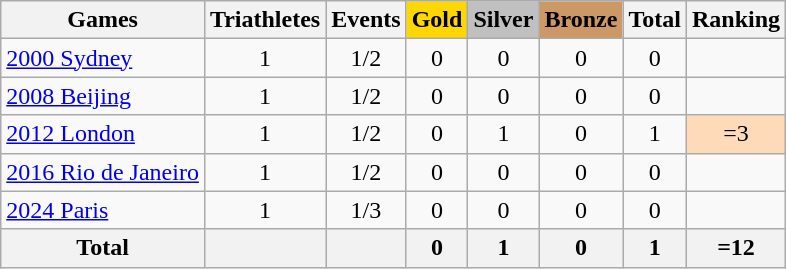<table class="wikitable sortable" style="text-align:center">
<tr>
<th>Games</th>
<th>Triathletes</th>
<th>Events</th>
<th style="background-color:gold;">Gold</th>
<th style="background-color:silver;">Silver</th>
<th style="background-color:#c96;">Bronze</th>
<th>Total</th>
<th>Ranking</th>
</tr>
<tr>
<td align=left><a href='#'>2000 Sydney</a></td>
<td>1</td>
<td>1/2</td>
<td>0</td>
<td>0</td>
<td>0</td>
<td>0</td>
<td></td>
</tr>
<tr>
<td align=left><a href='#'>2008 Beijing</a></td>
<td>1</td>
<td>1/2</td>
<td>0</td>
<td>0</td>
<td>0</td>
<td>0</td>
<td></td>
</tr>
<tr>
<td align=left><a href='#'>2012 London</a></td>
<td>1</td>
<td>1/2</td>
<td>0</td>
<td>1</td>
<td>0</td>
<td>1</td>
<td bgcolor=ffdab9>=3</td>
</tr>
<tr>
<td align=left><a href='#'>2016 Rio de Janeiro</a></td>
<td>1</td>
<td>1/2</td>
<td>0</td>
<td>0</td>
<td>0</td>
<td>0</td>
<td></td>
</tr>
<tr>
<td align=left><a href='#'>2024 Paris</a></td>
<td>1</td>
<td>1/3</td>
<td>0</td>
<td>0</td>
<td>0</td>
<td>0</td>
<td></td>
</tr>
<tr>
<th>Total</th>
<th></th>
<th></th>
<th>0</th>
<th>1</th>
<th>0</th>
<th>1</th>
<th>=12</th>
</tr>
</table>
